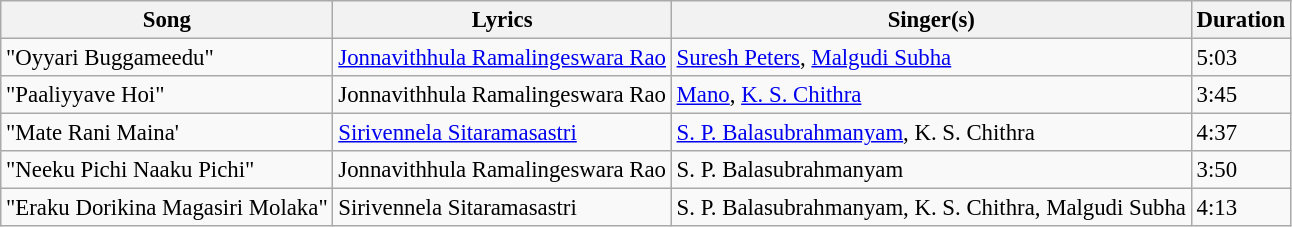<table class="wikitable" style="font-size:95%;">
<tr>
<th>Song</th>
<th>Lyrics</th>
<th>Singer(s)</th>
<th>Duration</th>
</tr>
<tr>
<td>"Oyyari Buggameedu"</td>
<td><a href='#'>Jonnavithhula Ramalingeswara Rao</a></td>
<td><a href='#'>Suresh Peters</a>, <a href='#'>Malgudi Subha</a></td>
<td>5:03</td>
</tr>
<tr>
<td>"Paaliyyave Hoi"</td>
<td>Jonnavithhula Ramalingeswara Rao</td>
<td><a href='#'>Mano</a>, <a href='#'>K. S. Chithra</a></td>
<td>3:45</td>
</tr>
<tr>
<td>"Mate Rani Maina'</td>
<td><a href='#'>Sirivennela Sitaramasastri</a></td>
<td><a href='#'>S. P. Balasubrahmanyam</a>, K. S. Chithra</td>
<td>4:37</td>
</tr>
<tr>
<td>"Neeku Pichi Naaku Pichi"</td>
<td>Jonnavithhula Ramalingeswara Rao</td>
<td>S. P. Balasubrahmanyam</td>
<td>3:50</td>
</tr>
<tr>
<td>"Eraku Dorikina Magasiri Molaka"</td>
<td>Sirivennela Sitaramasastri</td>
<td>S. P. Balasubrahmanyam, K. S. Chithra, Malgudi Subha</td>
<td>4:13</td>
</tr>
</table>
